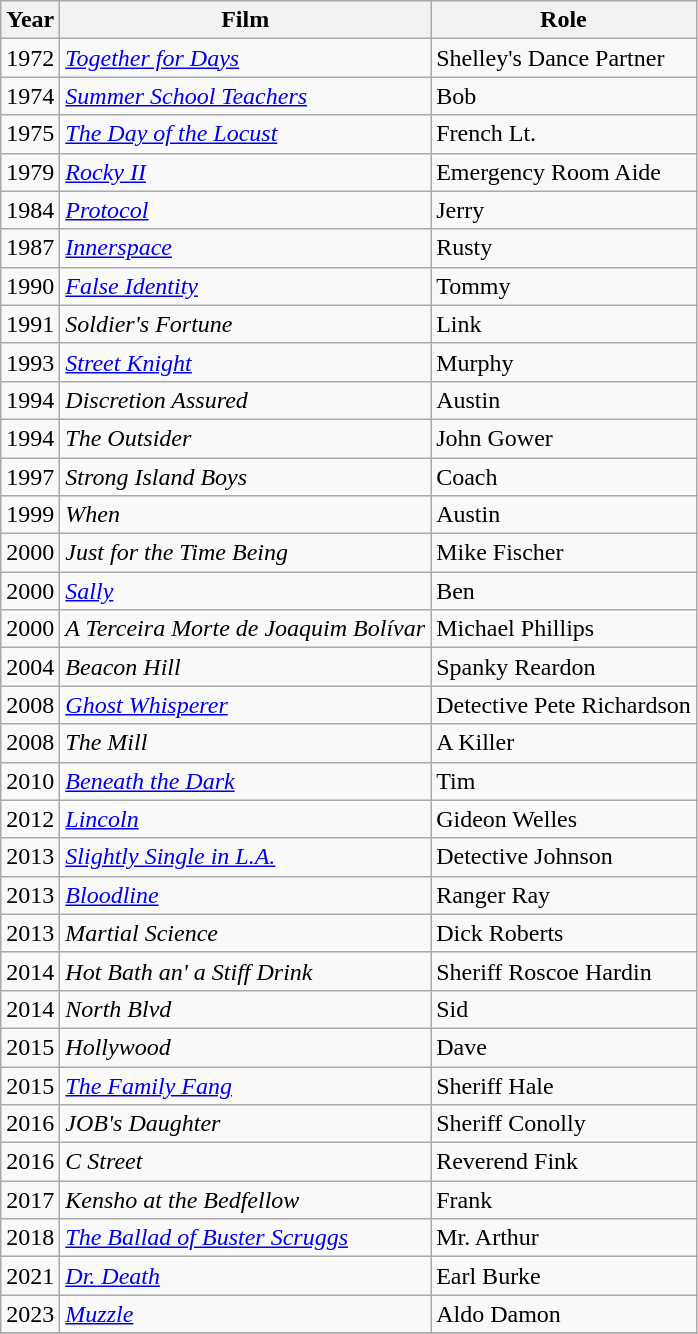<table class="wikitable sortable" style=text-align:left>
<tr>
<th scope="col">Year</th>
<th scope="col">Film</th>
<th scope="col">Role</th>
</tr>
<tr>
<td>1972</td>
<td><em><a href='#'>Together for Days</a></em></td>
<td>Shelley's Dance Partner</td>
</tr>
<tr>
<td>1974</td>
<td><em><a href='#'>Summer School Teachers</a></em></td>
<td>Bob</td>
</tr>
<tr>
<td>1975</td>
<td><em><a href='#'>The Day of the Locust</a></em></td>
<td>French Lt.</td>
</tr>
<tr>
<td>1979</td>
<td><em><a href='#'>Rocky II</a></em></td>
<td>Emergency Room Aide</td>
</tr>
<tr>
<td>1984</td>
<td><em><a href='#'>Protocol</a></em></td>
<td>Jerry</td>
</tr>
<tr>
<td>1987</td>
<td><em><a href='#'>Innerspace</a></em></td>
<td>Rusty</td>
</tr>
<tr>
<td>1990</td>
<td><em><a href='#'>False Identity</a></em></td>
<td>Tommy</td>
</tr>
<tr>
<td>1991</td>
<td><em>Soldier's Fortune</em></td>
<td>Link</td>
</tr>
<tr>
<td>1993</td>
<td><em><a href='#'>Street Knight</a></em></td>
<td>Murphy</td>
</tr>
<tr>
<td>1994</td>
<td><em>Discretion Assured</em></td>
<td>Austin</td>
</tr>
<tr>
<td>1994</td>
<td><em>The Outsider</em></td>
<td>John Gower</td>
</tr>
<tr>
<td>1997</td>
<td><em>Strong Island Boys</em></td>
<td>Coach</td>
</tr>
<tr>
<td>1999</td>
<td><em>When</em></td>
<td>Austin</td>
</tr>
<tr>
<td>2000</td>
<td><em>Just for the Time Being</em></td>
<td>Mike Fischer</td>
</tr>
<tr>
<td>2000</td>
<td><em><a href='#'>Sally</a></em></td>
<td>Ben</td>
</tr>
<tr>
<td>2000</td>
<td><em>A Terceira Morte de Joaquim Bolívar</em></td>
<td>Michael Phillips</td>
</tr>
<tr>
<td>2004</td>
<td><em>Beacon Hill</em></td>
<td>Spanky Reardon</td>
</tr>
<tr>
<td>2008</td>
<td><em><a href='#'>Ghost Whisperer</a></em></td>
<td>Detective Pete Richardson</td>
</tr>
<tr>
<td>2008</td>
<td><em>The Mill</em></td>
<td>A Killer</td>
</tr>
<tr>
<td>2010</td>
<td><em><a href='#'>Beneath the Dark</a></em></td>
<td>Tim</td>
</tr>
<tr>
<td>2012</td>
<td><em><a href='#'>Lincoln</a></em></td>
<td>Gideon Welles</td>
</tr>
<tr>
<td>2013</td>
<td><em><a href='#'>Slightly Single in L.A.</a></em></td>
<td>Detective Johnson</td>
</tr>
<tr>
<td>2013</td>
<td><em><a href='#'>Bloodline</a></em></td>
<td>Ranger Ray</td>
</tr>
<tr>
<td>2013</td>
<td><em>Martial Science</em></td>
<td>Dick Roberts</td>
</tr>
<tr>
<td>2014</td>
<td><em>Hot Bath an' a Stiff Drink</em></td>
<td>Sheriff Roscoe Hardin</td>
</tr>
<tr>
<td>2014</td>
<td><em>North Blvd</em></td>
<td>Sid</td>
</tr>
<tr>
<td>2015</td>
<td><em>Hollywood</em></td>
<td>Dave</td>
</tr>
<tr>
<td>2015</td>
<td><em><a href='#'>The Family Fang</a></em></td>
<td>Sheriff Hale</td>
</tr>
<tr>
<td>2016</td>
<td><em>JOB's Daughter</em></td>
<td>Sheriff Conolly</td>
</tr>
<tr>
<td>2016</td>
<td><em>C Street</em></td>
<td>Reverend Fink</td>
</tr>
<tr>
<td>2017</td>
<td><em>Kensho at the Bedfellow</em></td>
<td>Frank</td>
</tr>
<tr>
<td>2018</td>
<td><em><a href='#'>The Ballad of Buster Scruggs</a></em></td>
<td>Mr. Arthur</td>
</tr>
<tr>
<td>2021</td>
<td><em><a href='#'>Dr. Death</a></em></td>
<td>Earl Burke</td>
</tr>
<tr>
<td>2023</td>
<td><em><a href='#'>Muzzle</a></em></td>
<td>Aldo Damon</td>
</tr>
<tr>
</tr>
</table>
